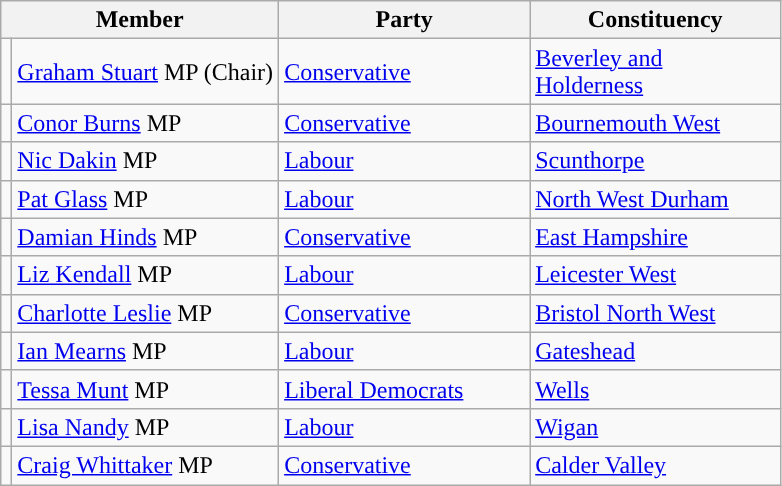<table class="wikitable">
<tr>
<th width="160px" colspan="2" valign="top">Member</th>
<th width="160px" valign="top">Party</th>
<th width="160px" valign="top">Constituency</th>
</tr>
<tr>
<td style="color:inherit;background:"></td>
<td><a href='#'>Graham Stuart</a> MP (Chair)</td>
<td><a href='#'>Conservative</a></td>
<td><a href='#'>Beverley and Holderness</a></td>
</tr>
<tr>
<td style="color:inherit;background:"></td>
<td><a href='#'>Conor Burns</a> MP</td>
<td><a href='#'>Conservative</a></td>
<td><a href='#'>Bournemouth West</a></td>
</tr>
<tr>
<td style="color:inherit;background:"></td>
<td><a href='#'>Nic Dakin</a> MP</td>
<td><a href='#'>Labour</a></td>
<td><a href='#'>Scunthorpe</a></td>
</tr>
<tr>
<td style="color:inherit;background:"></td>
<td><a href='#'>Pat Glass</a> MP</td>
<td><a href='#'>Labour</a></td>
<td><a href='#'>North West Durham</a></td>
</tr>
<tr>
<td style="color:inherit;background:"></td>
<td><a href='#'>Damian Hinds</a> MP</td>
<td><a href='#'>Conservative</a></td>
<td><a href='#'>East Hampshire</a></td>
</tr>
<tr>
<td style="color:inherit;background:"></td>
<td><a href='#'>Liz Kendall</a> MP</td>
<td><a href='#'>Labour</a></td>
<td><a href='#'>Leicester West</a></td>
</tr>
<tr>
<td style="color:inherit;background:"></td>
<td><a href='#'>Charlotte Leslie</a> MP</td>
<td><a href='#'>Conservative</a></td>
<td><a href='#'>Bristol North West</a></td>
</tr>
<tr>
<td style="color:inherit;background:"></td>
<td><a href='#'>Ian Mearns</a> MP</td>
<td><a href='#'>Labour</a></td>
<td><a href='#'>Gateshead</a></td>
</tr>
<tr>
<td style="color:inherit;background:"></td>
<td><a href='#'>Tessa Munt</a> MP</td>
<td><a href='#'>Liberal Democrats</a></td>
<td><a href='#'>Wells</a></td>
</tr>
<tr>
<td style="color:inherit;background:"></td>
<td><a href='#'>Lisa Nandy</a> MP</td>
<td><a href='#'>Labour</a></td>
<td><a href='#'>Wigan</a></td>
</tr>
<tr>
<td style="color:inherit;background:"></td>
<td><a href='#'>Craig Whittaker</a> MP</td>
<td><a href='#'>Conservative</a></td>
<td><a href='#'>Calder Valley</a></td>
</tr>
</table>
